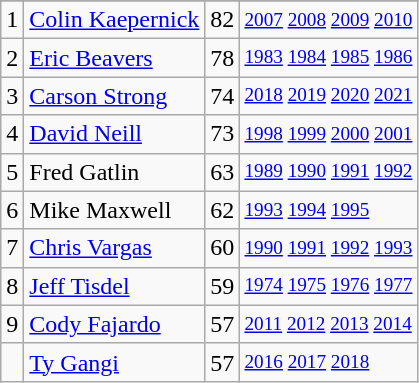<table class="wikitable">
<tr>
</tr>
<tr>
<td>1</td>
<td><a href='#'>Colin Kaepernick</a></td>
<td>82</td>
<td style="font-size:80%;"><a href='#'>2007</a> <a href='#'>2008</a> <a href='#'>2009</a> <a href='#'>2010</a></td>
</tr>
<tr>
<td>2</td>
<td><a href='#'>Eric Beavers</a></td>
<td>78</td>
<td style="font-size:80%;"><a href='#'>1983</a> <a href='#'>1984</a> <a href='#'>1985</a> <a href='#'>1986</a></td>
</tr>
<tr>
<td>3</td>
<td><a href='#'>Carson Strong</a></td>
<td>74</td>
<td style="font-size:80%;"><a href='#'>2018</a> <a href='#'>2019</a> <a href='#'>2020</a> <a href='#'>2021</a></td>
</tr>
<tr>
<td>4</td>
<td><a href='#'>David Neill</a></td>
<td>73</td>
<td style="font-size:80%;"><a href='#'>1998</a> <a href='#'>1999</a> <a href='#'>2000</a> <a href='#'>2001</a></td>
</tr>
<tr>
<td>5</td>
<td>Fred Gatlin</td>
<td>63</td>
<td style="font-size:80%;"><a href='#'>1989</a> <a href='#'>1990</a> <a href='#'>1991</a> <a href='#'>1992</a></td>
</tr>
<tr>
<td>6</td>
<td>Mike Maxwell</td>
<td>62</td>
<td style="font-size:80%;"><a href='#'>1993</a> <a href='#'>1994</a> <a href='#'>1995</a></td>
</tr>
<tr>
<td>7</td>
<td><a href='#'>Chris Vargas</a></td>
<td>60</td>
<td style="font-size:80%;"><a href='#'>1990</a> <a href='#'>1991</a> <a href='#'>1992</a> <a href='#'>1993</a></td>
</tr>
<tr>
<td>8</td>
<td><a href='#'>Jeff Tisdel</a></td>
<td>59</td>
<td style="font-size:80%;"><a href='#'>1974</a> <a href='#'>1975</a> <a href='#'>1976</a> <a href='#'>1977</a></td>
</tr>
<tr>
<td>9</td>
<td><a href='#'>Cody Fajardo</a></td>
<td>57</td>
<td style="font-size:80%;"><a href='#'>2011</a> <a href='#'>2012</a> <a href='#'>2013</a> <a href='#'>2014</a></td>
</tr>
<tr>
<td></td>
<td><a href='#'>Ty Gangi</a></td>
<td>57</td>
<td style="font-size:80%;"><a href='#'>2016</a> <a href='#'>2017</a> <a href='#'>2018</a></td>
</tr>
</table>
